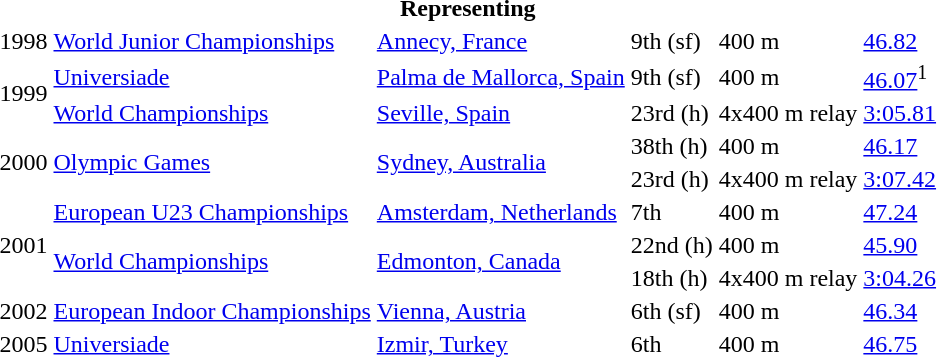<table>
<tr>
<th colspan="6">Representing </th>
</tr>
<tr>
<td>1998</td>
<td><a href='#'>World Junior Championships</a></td>
<td><a href='#'>Annecy, France</a></td>
<td>9th (sf)</td>
<td>400 m</td>
<td><a href='#'>46.82</a></td>
</tr>
<tr>
<td rowspan=2>1999</td>
<td><a href='#'>Universiade</a></td>
<td><a href='#'>Palma de Mallorca, Spain</a></td>
<td>9th (sf)</td>
<td>400 m</td>
<td><a href='#'>46.07</a><sup>1</sup></td>
</tr>
<tr>
<td><a href='#'>World Championships</a></td>
<td><a href='#'>Seville, Spain</a></td>
<td>23rd (h)</td>
<td>4x400 m relay</td>
<td><a href='#'>3:05.81</a></td>
</tr>
<tr>
<td rowspan=2>2000</td>
<td rowspan=2><a href='#'>Olympic Games</a></td>
<td rowspan=2><a href='#'>Sydney, Australia</a></td>
<td>38th (h)</td>
<td>400 m</td>
<td><a href='#'>46.17</a></td>
</tr>
<tr>
<td>23rd (h)</td>
<td>4x400 m relay</td>
<td><a href='#'>3:07.42</a></td>
</tr>
<tr>
<td rowspan=3>2001</td>
<td><a href='#'>European U23 Championships</a></td>
<td><a href='#'>Amsterdam, Netherlands</a></td>
<td>7th</td>
<td>400 m</td>
<td><a href='#'>47.24</a></td>
</tr>
<tr>
<td rowspan=2><a href='#'>World Championships</a></td>
<td rowspan=2><a href='#'>Edmonton, Canada</a></td>
<td>22nd (h)</td>
<td>400 m</td>
<td><a href='#'>45.90</a></td>
</tr>
<tr>
<td>18th (h)</td>
<td>4x400 m relay</td>
<td><a href='#'>3:04.26</a></td>
</tr>
<tr>
<td>2002</td>
<td><a href='#'>European Indoor Championships</a></td>
<td><a href='#'>Vienna, Austria</a></td>
<td>6th (sf)</td>
<td>400 m</td>
<td><a href='#'>46.34</a></td>
</tr>
<tr>
<td>2005</td>
<td><a href='#'>Universiade</a></td>
<td><a href='#'>Izmir, Turkey</a></td>
<td>6th</td>
<td>400 m</td>
<td><a href='#'>46.75</a></td>
</tr>
</table>
